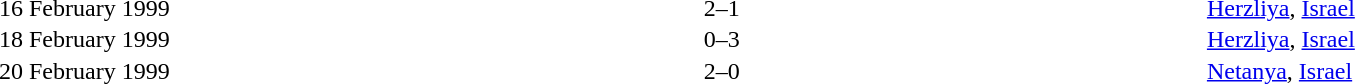<table cellspacing=1 width=85%>
<tr>
<th width=15%></th>
<th width=25%></th>
<th width=10%></th>
<th width=25%></th>
<th width=25%></th>
</tr>
<tr>
<td>16 February 1999</td>
<td align=right></td>
<td align=center>2–1</td>
<td></td>
<td><a href='#'>Herzliya</a>, <a href='#'>Israel</a></td>
</tr>
<tr>
<td>18 February 1999</td>
<td align=right></td>
<td align=center>0–3</td>
<td></td>
<td><a href='#'>Herzliya</a>, <a href='#'>Israel</a></td>
</tr>
<tr>
<td>20 February 1999</td>
<td align=right></td>
<td align=center>2–0</td>
<td></td>
<td><a href='#'>Netanya</a>, <a href='#'>Israel</a></td>
</tr>
</table>
